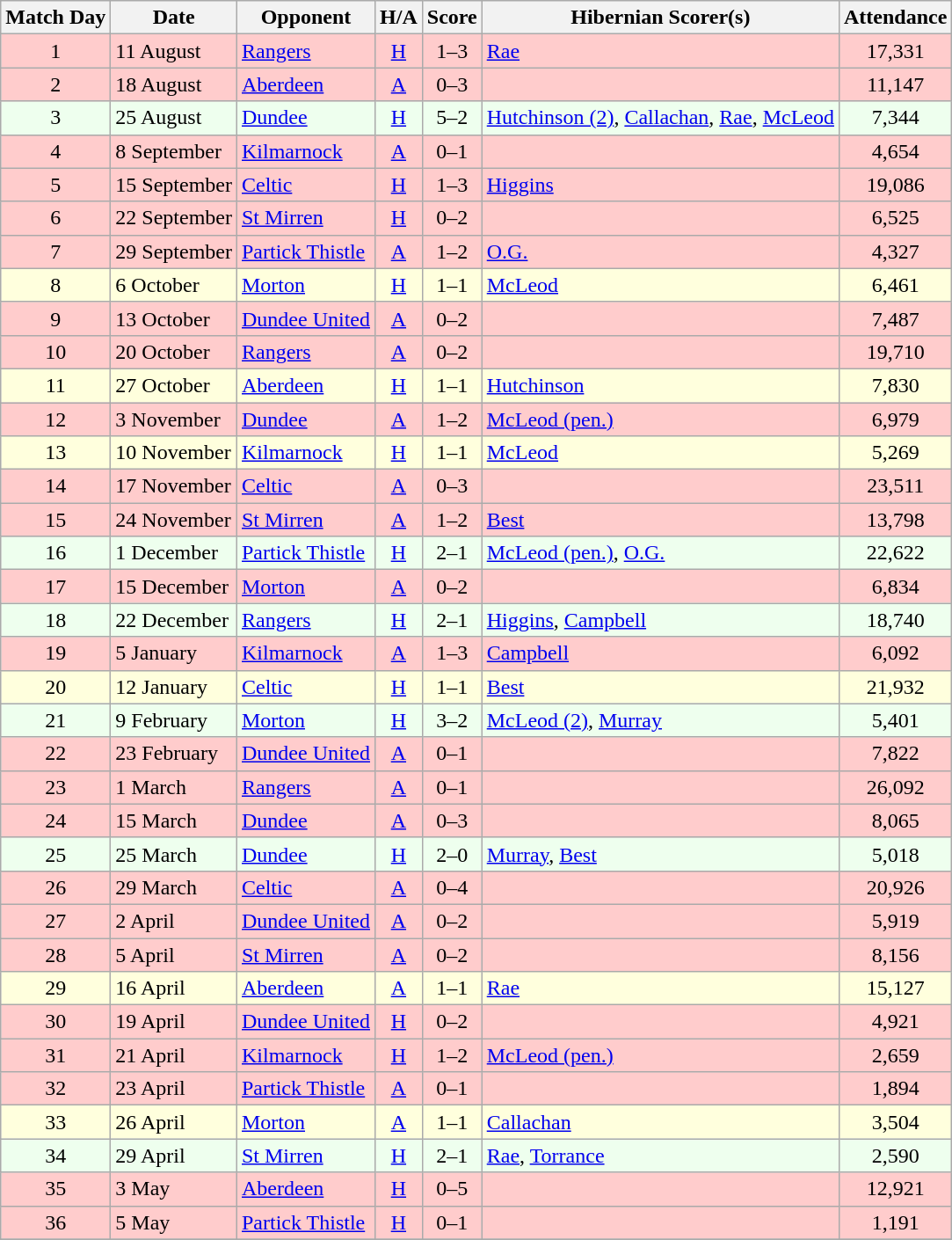<table class="wikitable" style="text-align:center">
<tr>
<th>Match Day</th>
<th>Date</th>
<th>Opponent</th>
<th>H/A</th>
<th>Score</th>
<th>Hibernian Scorer(s)</th>
<th>Attendance</th>
</tr>
<tr bgcolor=#FFCCCC>
<td>1</td>
<td align=left>11 August</td>
<td align=left><a href='#'>Rangers</a></td>
<td><a href='#'>H</a></td>
<td>1–3</td>
<td align=left><a href='#'>Rae</a></td>
<td>17,331</td>
</tr>
<tr bgcolor=#FFCCCC>
<td>2</td>
<td align=left>18 August</td>
<td align=left><a href='#'>Aberdeen</a></td>
<td><a href='#'>A</a></td>
<td>0–3</td>
<td align=left></td>
<td>11,147</td>
</tr>
<tr bgcolor=#EEFFEE>
<td>3</td>
<td align=left>25 August</td>
<td align=left><a href='#'>Dundee</a></td>
<td><a href='#'>H</a></td>
<td>5–2</td>
<td align=left><a href='#'>Hutchinson (2)</a>, <a href='#'>Callachan</a>, <a href='#'>Rae</a>, <a href='#'>McLeod</a></td>
<td>7,344</td>
</tr>
<tr bgcolor=#FFCCCC>
<td>4</td>
<td align=left>8 September</td>
<td align=left><a href='#'>Kilmarnock</a></td>
<td><a href='#'>A</a></td>
<td>0–1</td>
<td align=left></td>
<td>4,654</td>
</tr>
<tr bgcolor=#FFCCCC>
<td>5</td>
<td align=left>15 September</td>
<td align=left><a href='#'>Celtic</a></td>
<td><a href='#'>H</a></td>
<td>1–3</td>
<td align=left><a href='#'>Higgins</a></td>
<td>19,086</td>
</tr>
<tr bgcolor=#FFCCCC>
<td>6</td>
<td align=left>22 September</td>
<td align=left><a href='#'>St Mirren</a></td>
<td><a href='#'>H</a></td>
<td>0–2</td>
<td align=left></td>
<td>6,525</td>
</tr>
<tr bgcolor=#FFCCCC>
<td>7</td>
<td align=left>29 September</td>
<td align=left><a href='#'>Partick Thistle</a></td>
<td><a href='#'>A</a></td>
<td>1–2</td>
<td align=left><a href='#'>O.G.</a></td>
<td>4,327</td>
</tr>
<tr bgcolor=#FFFFDD>
<td>8</td>
<td align=left>6 October</td>
<td align=left><a href='#'>Morton</a></td>
<td><a href='#'>H</a></td>
<td>1–1</td>
<td align=left><a href='#'>McLeod</a></td>
<td>6,461</td>
</tr>
<tr bgcolor=#FFCCCC>
<td>9</td>
<td align=left>13 October</td>
<td align=left><a href='#'>Dundee United</a></td>
<td><a href='#'>A</a></td>
<td>0–2</td>
<td align=left></td>
<td>7,487</td>
</tr>
<tr bgcolor=#FFCCCC>
<td>10</td>
<td align=left>20 October</td>
<td align=left><a href='#'>Rangers</a></td>
<td><a href='#'>A</a></td>
<td>0–2</td>
<td align=left></td>
<td>19,710</td>
</tr>
<tr bgcolor=#FFFFDD>
<td>11</td>
<td align=left>27 October</td>
<td align=left><a href='#'>Aberdeen</a></td>
<td><a href='#'>H</a></td>
<td>1–1</td>
<td align=left><a href='#'>Hutchinson</a></td>
<td>7,830</td>
</tr>
<tr bgcolor=#FFCCCC>
<td>12</td>
<td align=left>3 November</td>
<td align=left><a href='#'>Dundee</a></td>
<td><a href='#'>A</a></td>
<td>1–2</td>
<td align=left><a href='#'>McLeod (pen.)</a></td>
<td>6,979</td>
</tr>
<tr bgcolor=#FFFFDD>
<td>13</td>
<td align=left>10 November</td>
<td align=left><a href='#'>Kilmarnock</a></td>
<td><a href='#'>H</a></td>
<td>1–1</td>
<td align=left><a href='#'>McLeod</a></td>
<td>5,269</td>
</tr>
<tr bgcolor=#FFCCCC>
<td>14</td>
<td align=left>17 November</td>
<td align=left><a href='#'>Celtic</a></td>
<td><a href='#'>A</a></td>
<td>0–3</td>
<td align=left></td>
<td>23,511</td>
</tr>
<tr bgcolor=#FFCCCC>
<td>15</td>
<td align=left>24 November</td>
<td align=left><a href='#'>St Mirren</a></td>
<td><a href='#'>A</a></td>
<td>1–2</td>
<td align=left><a href='#'>Best</a></td>
<td>13,798</td>
</tr>
<tr bgcolor=#EEFFEE>
<td>16</td>
<td align=left>1 December</td>
<td align=left><a href='#'>Partick Thistle</a></td>
<td><a href='#'>H</a></td>
<td>2–1</td>
<td align=left><a href='#'>McLeod (pen.)</a>, <a href='#'>O.G.</a></td>
<td>22,622</td>
</tr>
<tr bgcolor=#FFCCCC>
<td>17</td>
<td align=left>15 December</td>
<td align=left><a href='#'>Morton</a></td>
<td><a href='#'>A</a></td>
<td>0–2</td>
<td align=left></td>
<td>6,834</td>
</tr>
<tr bgcolor=#EEFFEE>
<td>18</td>
<td align=left>22 December</td>
<td align=left><a href='#'>Rangers</a></td>
<td><a href='#'>H</a></td>
<td>2–1</td>
<td align=left><a href='#'>Higgins</a>, <a href='#'>Campbell</a></td>
<td>18,740</td>
</tr>
<tr bgcolor=#FFCCCC>
<td>19</td>
<td align=left>5 January</td>
<td align=left><a href='#'>Kilmarnock</a></td>
<td><a href='#'>A</a></td>
<td>1–3</td>
<td align=left><a href='#'>Campbell</a></td>
<td>6,092</td>
</tr>
<tr bgcolor=#FFFFDD>
<td>20</td>
<td align=left>12 January</td>
<td align=left><a href='#'>Celtic</a></td>
<td><a href='#'>H</a></td>
<td>1–1</td>
<td align=left><a href='#'>Best</a></td>
<td>21,932</td>
</tr>
<tr bgcolor=#EEFFEE>
<td>21</td>
<td align=left>9 February</td>
<td align=left><a href='#'>Morton</a></td>
<td><a href='#'>H</a></td>
<td>3–2</td>
<td align=left><a href='#'>McLeod (2)</a>, <a href='#'>Murray</a></td>
<td>5,401</td>
</tr>
<tr bgcolor=#FFCCCC>
<td>22</td>
<td align=left>23 February</td>
<td align=left><a href='#'>Dundee United</a></td>
<td><a href='#'>A</a></td>
<td>0–1</td>
<td align=left></td>
<td>7,822</td>
</tr>
<tr bgcolor=#FFCCCC>
<td>23</td>
<td align=left>1 March</td>
<td align=left><a href='#'>Rangers</a></td>
<td><a href='#'>A</a></td>
<td>0–1</td>
<td align=left></td>
<td>26,092</td>
</tr>
<tr bgcolor=#FFCCCC>
<td>24</td>
<td align=left>15 March</td>
<td align=left><a href='#'>Dundee</a></td>
<td><a href='#'>A</a></td>
<td>0–3</td>
<td align=left></td>
<td>8,065</td>
</tr>
<tr bgcolor=#EEFFEE>
<td>25</td>
<td align=left>25 March</td>
<td align=left><a href='#'>Dundee</a></td>
<td><a href='#'>H</a></td>
<td>2–0</td>
<td align=left><a href='#'>Murray</a>, <a href='#'>Best</a></td>
<td>5,018</td>
</tr>
<tr bgcolor=#FFCCCC>
<td>26</td>
<td align=left>29 March</td>
<td align=left><a href='#'>Celtic</a></td>
<td><a href='#'>A</a></td>
<td>0–4</td>
<td align=left></td>
<td>20,926</td>
</tr>
<tr bgcolor=#FFCCCC>
<td>27</td>
<td align=left>2 April</td>
<td align=left><a href='#'>Dundee United</a></td>
<td><a href='#'>A</a></td>
<td>0–2</td>
<td align=left></td>
<td>5,919</td>
</tr>
<tr bgcolor=#FFCCCC>
<td>28</td>
<td align=left>5 April</td>
<td align=left><a href='#'>St Mirren</a></td>
<td><a href='#'>A</a></td>
<td>0–2</td>
<td align=left></td>
<td>8,156</td>
</tr>
<tr bgcolor=#FFFFDD>
<td>29</td>
<td align=left>16 April</td>
<td align=left><a href='#'>Aberdeen</a></td>
<td><a href='#'>A</a></td>
<td>1–1</td>
<td align=left><a href='#'>Rae</a></td>
<td>15,127</td>
</tr>
<tr bgcolor=#FFCCCC>
<td>30</td>
<td align=left>19 April</td>
<td align=left><a href='#'>Dundee United</a></td>
<td><a href='#'>H</a></td>
<td>0–2</td>
<td align=left></td>
<td>4,921</td>
</tr>
<tr bgcolor=#FFCCCC>
<td>31</td>
<td align=left>21 April</td>
<td align=left><a href='#'>Kilmarnock</a></td>
<td><a href='#'>H</a></td>
<td>1–2</td>
<td align=left><a href='#'>McLeod (pen.)</a></td>
<td>2,659</td>
</tr>
<tr bgcolor=#FFCCCC>
<td>32</td>
<td align=left>23 April</td>
<td align=left><a href='#'>Partick Thistle</a></td>
<td><a href='#'>A</a></td>
<td>0–1</td>
<td align=left></td>
<td>1,894</td>
</tr>
<tr bgcolor=#FFFFDD>
<td>33</td>
<td align=left>26 April</td>
<td align=left><a href='#'>Morton</a></td>
<td><a href='#'>A</a></td>
<td>1–1</td>
<td align=left><a href='#'>Callachan</a></td>
<td>3,504</td>
</tr>
<tr bgcolor=#EEFFEE>
<td>34</td>
<td align=left>29 April</td>
<td align=left><a href='#'>St Mirren</a></td>
<td><a href='#'>H</a></td>
<td>2–1</td>
<td align=left><a href='#'>Rae</a>, <a href='#'>Torrance</a></td>
<td>2,590</td>
</tr>
<tr bgcolor=#FFCCCC>
<td>35</td>
<td align=left>3 May</td>
<td align=left><a href='#'>Aberdeen</a></td>
<td><a href='#'>H</a></td>
<td>0–5</td>
<td align=left></td>
<td>12,921</td>
</tr>
<tr bgcolor=#FFCCCC>
<td>36</td>
<td align=left>5 May</td>
<td align=left><a href='#'>Partick Thistle</a></td>
<td><a href='#'>H</a></td>
<td>0–1</td>
<td align=left></td>
<td>1,191</td>
</tr>
<tr>
</tr>
</table>
